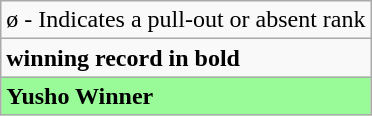<table class="wikitable">
<tr>
<td>ø - Indicates a pull-out or absent rank</td>
</tr>
<tr>
<td><strong>winning record in bold</strong></td>
</tr>
<tr>
<td style="background: PaleGreen;"><strong>Yusho Winner</strong></td>
</tr>
</table>
